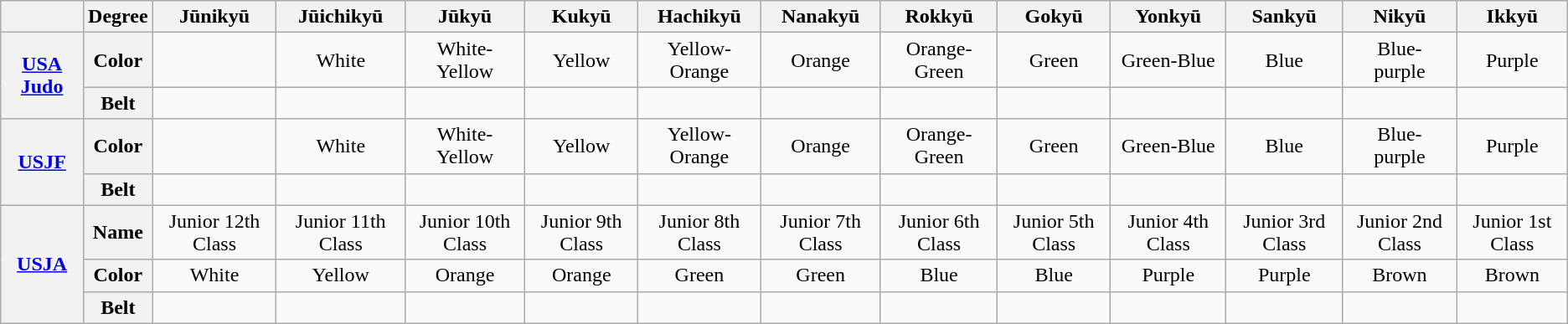<table class="wikitable" style="text-align:center;">
<tr>
<th></th>
<th>Degree</th>
<th>Jūnikyū</th>
<th>Jūichikyū</th>
<th>Jūkyū</th>
<th>Kukyū</th>
<th>Hachikyū</th>
<th>Nanakyū</th>
<th>Rokkyū</th>
<th>Gokyū</th>
<th>Yonkyū</th>
<th>Sankyū</th>
<th>Nikyū</th>
<th>Ikkyū</th>
</tr>
<tr>
<th rowspan="2"><a href='#'>USA Judo</a><br></th>
<th>Color</th>
<td></td>
<td>White</td>
<td>White-Yellow</td>
<td>Yellow</td>
<td>Yellow-Orange</td>
<td>Orange</td>
<td>Orange-Green</td>
<td>Green</td>
<td>Green-Blue</td>
<td>Blue</td>
<td>Blue-<br>purple</td>
<td>Purple</td>
</tr>
<tr>
<th>Belt</th>
<td></td>
<td></td>
<td></td>
<td></td>
<td></td>
<td></td>
<td></td>
<td></td>
<td></td>
<td></td>
<td></td>
<td></td>
</tr>
<tr>
<th rowspan="2"><a href='#'>USJF</a></th>
<th>Color</th>
<td></td>
<td>White</td>
<td>White-Yellow</td>
<td>Yellow</td>
<td>Yellow-Orange</td>
<td>Orange</td>
<td>Orange-Green</td>
<td>Green</td>
<td>Green-Blue</td>
<td>Blue</td>
<td>Blue-<br>purple</td>
<td>Purple</td>
</tr>
<tr>
<th>Belt</th>
<td></td>
<td></td>
<td></td>
<td></td>
<td></td>
<td></td>
<td></td>
<td></td>
<td></td>
<td></td>
<td></td>
<td></td>
</tr>
<tr>
<th rowspan="3"><a href='#'>USJA</a></th>
<th>Name</th>
<td>Junior 12th Class</td>
<td>Junior 11th Class</td>
<td>Junior 10th Class</td>
<td>Junior 9th Class</td>
<td>Junior 8th Class</td>
<td>Junior 7th Class</td>
<td>Junior 6th Class</td>
<td>Junior 5th Class</td>
<td>Junior 4th Class</td>
<td>Junior 3rd Class</td>
<td>Junior 2nd Class</td>
<td>Junior 1st Class</td>
</tr>
<tr>
<th>Color</th>
<td>White</td>
<td>Yellow</td>
<td>Orange</td>
<td>Orange</td>
<td>Green</td>
<td>Green</td>
<td>Blue</td>
<td>Blue</td>
<td>Purple</td>
<td>Purple</td>
<td>Brown</td>
<td>Brown</td>
</tr>
<tr>
<th>Belt</th>
<td></td>
<td></td>
<td></td>
<td></td>
<td></td>
<td></td>
<td></td>
<td></td>
<td></td>
<td></td>
<td></td>
<td></td>
</tr>
</table>
